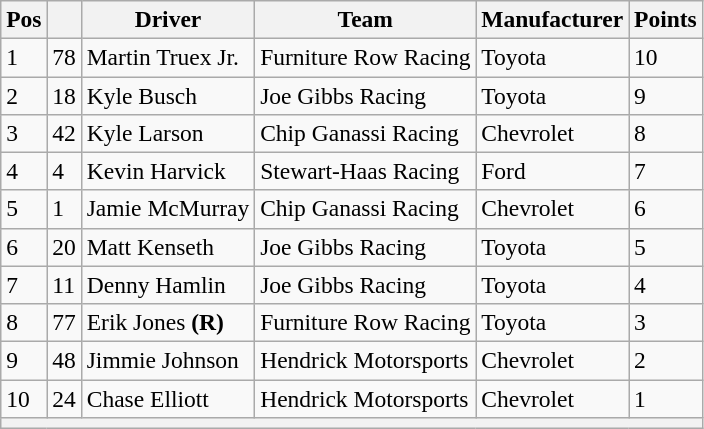<table class="wikitable" style="font-size:98%">
<tr>
<th>Pos</th>
<th></th>
<th>Driver</th>
<th>Team</th>
<th>Manufacturer</th>
<th>Points</th>
</tr>
<tr>
<td>1</td>
<td>78</td>
<td>Martin Truex Jr.</td>
<td>Furniture Row Racing</td>
<td>Toyota</td>
<td>10</td>
</tr>
<tr>
<td>2</td>
<td>18</td>
<td>Kyle Busch</td>
<td>Joe Gibbs Racing</td>
<td>Toyota</td>
<td>9</td>
</tr>
<tr>
<td>3</td>
<td>42</td>
<td>Kyle Larson</td>
<td>Chip Ganassi Racing</td>
<td>Chevrolet</td>
<td>8</td>
</tr>
<tr>
<td>4</td>
<td>4</td>
<td>Kevin Harvick</td>
<td>Stewart-Haas Racing</td>
<td>Ford</td>
<td>7</td>
</tr>
<tr>
<td>5</td>
<td>1</td>
<td>Jamie McMurray</td>
<td>Chip Ganassi Racing</td>
<td>Chevrolet</td>
<td>6</td>
</tr>
<tr>
<td>6</td>
<td>20</td>
<td>Matt Kenseth</td>
<td>Joe Gibbs Racing</td>
<td>Toyota</td>
<td>5</td>
</tr>
<tr>
<td>7</td>
<td>11</td>
<td>Denny Hamlin</td>
<td>Joe Gibbs Racing</td>
<td>Toyota</td>
<td>4</td>
</tr>
<tr>
<td>8</td>
<td>77</td>
<td>Erik Jones <strong>(R)</strong></td>
<td>Furniture Row Racing</td>
<td>Toyota</td>
<td>3</td>
</tr>
<tr>
<td>9</td>
<td>48</td>
<td>Jimmie Johnson</td>
<td>Hendrick Motorsports</td>
<td>Chevrolet</td>
<td>2</td>
</tr>
<tr>
<td>10</td>
<td>24</td>
<td>Chase Elliott</td>
<td>Hendrick Motorsports</td>
<td>Chevrolet</td>
<td>1</td>
</tr>
<tr>
<th colspan="6"></th>
</tr>
</table>
